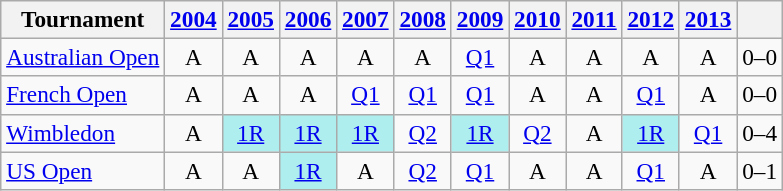<table class="wikitable" style="text-align:center;font-size:97%">
<tr>
<th>Tournament</th>
<th><a href='#'>2004</a></th>
<th><a href='#'>2005</a></th>
<th><a href='#'>2006</a></th>
<th><a href='#'>2007</a></th>
<th><a href='#'>2008</a></th>
<th><a href='#'>2009</a></th>
<th><a href='#'>2010</a></th>
<th><a href='#'>2011</a></th>
<th><a href='#'>2012</a></th>
<th><a href='#'>2013</a></th>
<th></th>
</tr>
<tr>
<td align="left"><a href='#'>Australian Open</a></td>
<td>A</td>
<td>A</td>
<td>A</td>
<td>A</td>
<td>A</td>
<td><a href='#'>Q1</a></td>
<td>A</td>
<td>A</td>
<td>A</td>
<td>A</td>
<td>0–0</td>
</tr>
<tr>
<td align="left"><a href='#'>French Open</a></td>
<td>A</td>
<td>A</td>
<td>A</td>
<td><a href='#'>Q1</a></td>
<td><a href='#'>Q1</a></td>
<td><a href='#'>Q1</a></td>
<td>A</td>
<td>A</td>
<td><a href='#'>Q1</a></td>
<td>A</td>
<td>0–0</td>
</tr>
<tr>
<td align="left"><a href='#'>Wimbledon</a></td>
<td>A</td>
<td bgcolor="afeeee"><a href='#'>1R</a></td>
<td bgcolor="afeeee"><a href='#'>1R</a></td>
<td bgcolor="afeeee"><a href='#'>1R</a></td>
<td><a href='#'>Q2</a></td>
<td bgcolor="afeeee"><a href='#'>1R</a></td>
<td><a href='#'>Q2</a></td>
<td>A</td>
<td bgcolor="afeeee"><a href='#'>1R</a></td>
<td><a href='#'>Q1</a></td>
<td>0–4</td>
</tr>
<tr>
<td align="left"><a href='#'>US Open</a></td>
<td>A</td>
<td>A</td>
<td bgcolor="afeeee"><a href='#'>1R</a></td>
<td>A</td>
<td><a href='#'>Q2</a></td>
<td><a href='#'>Q1</a></td>
<td>A</td>
<td>A</td>
<td><a href='#'>Q1</a></td>
<td>A</td>
<td>0–1</td>
</tr>
</table>
